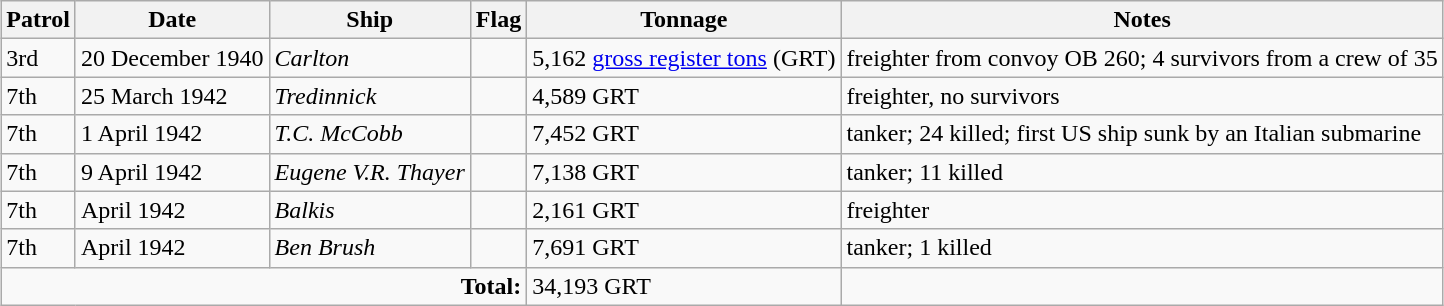<table class="wikitable" style="margin:1em auto;">
<tr>
<th>Patrol</th>
<th>Date</th>
<th>Ship</th>
<th>Flag</th>
<th>Tonnage</th>
<th>Notes</th>
</tr>
<tr>
<td>3rd</td>
<td>20 December 1940</td>
<td><em>Carlton</em></td>
<td></td>
<td>5,162 <a href='#'>gross register tons</a> (GRT)</td>
<td>freighter from convoy OB 260; 4 survivors from a crew of 35</td>
</tr>
<tr>
<td>7th</td>
<td>25 March 1942</td>
<td><em>Tredinnick</em></td>
<td></td>
<td>4,589 GRT</td>
<td>freighter, no survivors</td>
</tr>
<tr>
<td>7th</td>
<td>1 April 1942</td>
<td><em>T.C. McCobb</em></td>
<td></td>
<td>7,452 GRT</td>
<td>tanker; 24 killed; first US ship sunk by an Italian submarine</td>
</tr>
<tr>
<td>7th</td>
<td>9 April 1942</td>
<td><em>Eugene V.R. Thayer</em></td>
<td></td>
<td>7,138 GRT</td>
<td>tanker; 11 killed</td>
</tr>
<tr>
<td>7th</td>
<td>April 1942</td>
<td><em>Balkis</em></td>
<td></td>
<td>2,161 GRT</td>
<td>freighter</td>
</tr>
<tr>
<td>7th</td>
<td>April 1942</td>
<td><em>Ben Brush</em></td>
<td></td>
<td>7,691 GRT</td>
<td>tanker; 1 killed</td>
</tr>
<tr>
<td colspan=4 align=right><strong>Total:</strong></td>
<td>34,193 GRT</td>
<td></td>
</tr>
</table>
